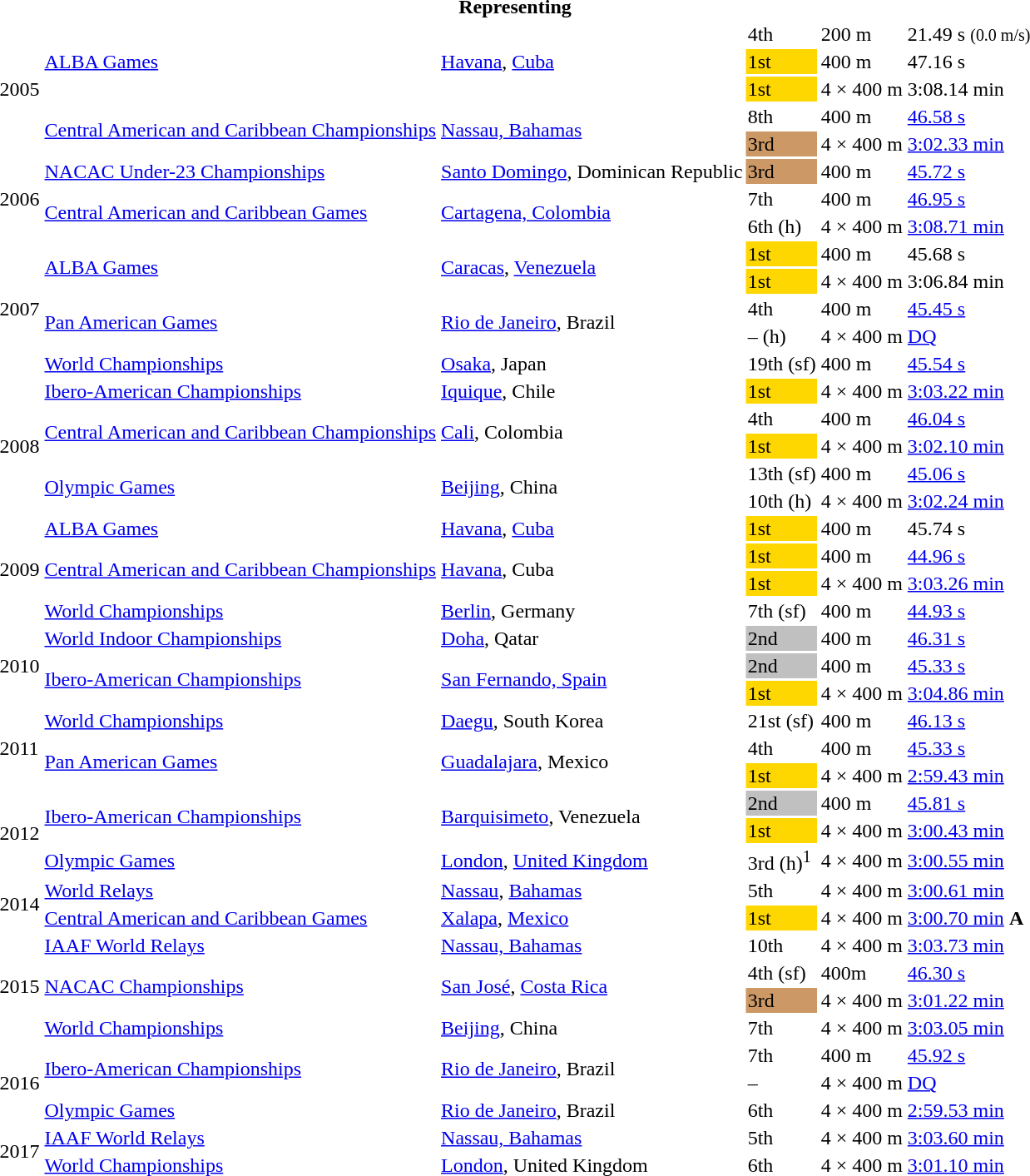<table>
<tr>
<th colspan="6">Representing </th>
</tr>
<tr>
<td rowspan=5>2005</td>
<td rowspan=3><a href='#'>ALBA Games</a></td>
<td rowspan=3><a href='#'>Havana</a>, <a href='#'>Cuba</a></td>
<td>4th</td>
<td>200 m</td>
<td>21.49 s <small>(0.0 m/s)</small></td>
</tr>
<tr>
<td bgcolor=gold>1st</td>
<td>400 m</td>
<td>47.16 s</td>
</tr>
<tr>
<td bgcolor=gold>1st</td>
<td>4 × 400 m</td>
<td>3:08.14 min</td>
</tr>
<tr>
<td rowspan=2><a href='#'>Central American and Caribbean Championships</a></td>
<td rowspan=2><a href='#'>Nassau, Bahamas</a></td>
<td>8th</td>
<td>400 m</td>
<td><a href='#'>46.58 s</a></td>
</tr>
<tr>
<td bgcolor=cc9966>3rd</td>
<td>4 × 400 m</td>
<td><a href='#'>3:02.33 min</a></td>
</tr>
<tr>
<td rowspan=3>2006</td>
<td><a href='#'>NACAC Under-23 Championships</a></td>
<td><a href='#'>Santo Domingo</a>, Dominican Republic</td>
<td bgcolor=cc9966>3rd</td>
<td>400 m</td>
<td><a href='#'>45.72 s</a></td>
</tr>
<tr>
<td rowspan=2><a href='#'>Central American and Caribbean Games</a></td>
<td rowspan=2><a href='#'>Cartagena, Colombia</a></td>
<td>7th</td>
<td>400 m</td>
<td><a href='#'>46.95 s</a></td>
</tr>
<tr>
<td>6th (h)</td>
<td>4 × 400 m</td>
<td><a href='#'>3:08.71 min</a></td>
</tr>
<tr>
<td rowspan=5>2007</td>
<td rowspan=2><a href='#'>ALBA Games</a></td>
<td rowspan=2><a href='#'>Caracas</a>, <a href='#'>Venezuela</a></td>
<td bgcolor=gold>1st</td>
<td>400 m</td>
<td>45.68 s</td>
</tr>
<tr>
<td bgcolor=gold>1st</td>
<td>4 × 400 m</td>
<td>3:06.84 min</td>
</tr>
<tr>
<td rowspan=2><a href='#'>Pan American Games</a></td>
<td rowspan=2><a href='#'>Rio de Janeiro</a>, Brazil</td>
<td>4th</td>
<td>400 m</td>
<td><a href='#'>45.45 s</a></td>
</tr>
<tr>
<td>–  (h)</td>
<td>4 × 400 m</td>
<td><a href='#'>DQ</a></td>
</tr>
<tr>
<td><a href='#'>World Championships</a></td>
<td><a href='#'>Osaka</a>, Japan</td>
<td>19th (sf)</td>
<td>400 m</td>
<td><a href='#'>45.54 s</a></td>
</tr>
<tr>
<td rowspan=5>2008</td>
<td><a href='#'>Ibero-American Championships</a></td>
<td><a href='#'>Iquique</a>, Chile</td>
<td bgcolor=gold>1st</td>
<td>4 × 400 m</td>
<td><a href='#'>3:03.22 min</a></td>
</tr>
<tr>
<td rowspan=2><a href='#'>Central American and Caribbean Championships</a></td>
<td rowspan=2><a href='#'>Cali</a>, Colombia</td>
<td>4th</td>
<td>400 m</td>
<td><a href='#'>46.04 s</a></td>
</tr>
<tr>
<td bgcolor="gold">1st</td>
<td>4 × 400 m</td>
<td><a href='#'>3:02.10 min</a></td>
</tr>
<tr>
<td rowspan=2><a href='#'>Olympic Games</a></td>
<td rowspan=2><a href='#'>Beijing</a>, China</td>
<td>13th (sf)</td>
<td>400 m</td>
<td><a href='#'>45.06 s</a></td>
</tr>
<tr>
<td>10th (h)</td>
<td>4 × 400 m</td>
<td><a href='#'>3:02.24 min</a></td>
</tr>
<tr>
<td rowspan=4>2009</td>
<td><a href='#'>ALBA Games</a></td>
<td><a href='#'>Havana</a>, <a href='#'>Cuba</a></td>
<td bgcolor=gold>1st</td>
<td>400 m</td>
<td>45.74 s</td>
</tr>
<tr>
<td rowspan=2><a href='#'>Central American and Caribbean Championships</a></td>
<td rowspan=2><a href='#'>Havana</a>, Cuba</td>
<td bgcolor="gold">1st</td>
<td>400 m</td>
<td><a href='#'>44.96 s</a></td>
</tr>
<tr>
<td bgcolor="gold">1st</td>
<td>4 × 400 m</td>
<td><a href='#'>3:03.26 min</a></td>
</tr>
<tr>
<td><a href='#'>World Championships</a></td>
<td><a href='#'>Berlin</a>, Germany</td>
<td>7th (sf)</td>
<td>400 m</td>
<td><a href='#'>44.93 s</a></td>
</tr>
<tr>
<td rowspan=3>2010</td>
<td><a href='#'>World Indoor Championships</a></td>
<td><a href='#'>Doha</a>, Qatar</td>
<td bgcolor="silver">2nd</td>
<td>400 m</td>
<td><a href='#'>46.31 s</a></td>
</tr>
<tr>
<td rowspan=2><a href='#'>Ibero-American Championships</a></td>
<td rowspan=2><a href='#'>San Fernando, Spain</a></td>
<td bgcolor="silver">2nd</td>
<td>400 m</td>
<td><a href='#'>45.33 s</a></td>
</tr>
<tr>
<td bgcolor="gold">1st</td>
<td>4 × 400 m</td>
<td><a href='#'>3:04.86 min</a></td>
</tr>
<tr>
<td rowspan=3>2011</td>
<td><a href='#'>World Championships</a></td>
<td><a href='#'>Daegu</a>, South Korea</td>
<td>21st (sf)</td>
<td>400 m</td>
<td><a href='#'>46.13 s</a></td>
</tr>
<tr>
<td rowspan=2><a href='#'>Pan American Games</a></td>
<td rowspan=2><a href='#'>Guadalajara</a>, Mexico</td>
<td>4th</td>
<td>400 m</td>
<td><a href='#'>45.33 s</a></td>
</tr>
<tr>
<td bgcolor="gold">1st</td>
<td>4 × 400 m</td>
<td><a href='#'>2:59.43 min</a></td>
</tr>
<tr>
<td rowspan=3>2012</td>
<td rowspan=2><a href='#'>Ibero-American Championships</a></td>
<td rowspan=2><a href='#'>Barquisimeto</a>, Venezuela</td>
<td bgcolor="silver">2nd</td>
<td>400 m</td>
<td><a href='#'>45.81 s</a></td>
</tr>
<tr>
<td bgcolor="gold">1st</td>
<td>4 × 400 m</td>
<td><a href='#'>3:00.43 min</a></td>
</tr>
<tr>
<td><a href='#'>Olympic Games</a></td>
<td><a href='#'>London</a>, <a href='#'>United Kingdom</a></td>
<td>3rd (h)<sup>1</sup></td>
<td>4 × 400 m</td>
<td><a href='#'>3:00.55 min</a></td>
</tr>
<tr>
<td rowspan=2>2014</td>
<td><a href='#'>World Relays</a></td>
<td><a href='#'>Nassau</a>, <a href='#'>Bahamas</a></td>
<td>5th</td>
<td>4 × 400 m</td>
<td><a href='#'>3:00.61 min</a></td>
</tr>
<tr>
<td><a href='#'>Central American and Caribbean Games</a></td>
<td><a href='#'>Xalapa</a>, <a href='#'>Mexico</a></td>
<td bgcolor=gold>1st</td>
<td>4 × 400 m</td>
<td><a href='#'>3:00.70 min</a> <strong>A</strong></td>
</tr>
<tr>
<td rowspan=4>2015</td>
<td><a href='#'>IAAF World Relays</a></td>
<td><a href='#'>Nassau, Bahamas</a></td>
<td>10th</td>
<td>4 × 400 m</td>
<td><a href='#'>3:03.73 min</a></td>
</tr>
<tr>
<td rowspan=2><a href='#'>NACAC Championships</a></td>
<td rowspan=2><a href='#'>San José</a>, <a href='#'>Costa Rica</a></td>
<td>4th (sf)</td>
<td>400m</td>
<td><a href='#'>46.30 s</a></td>
</tr>
<tr>
<td bgcolor="cc9966">3rd</td>
<td>4 × 400 m</td>
<td><a href='#'>3:01.22 min</a></td>
</tr>
<tr>
<td><a href='#'>World Championships</a></td>
<td><a href='#'>Beijing</a>, China</td>
<td>7th</td>
<td>4 × 400 m</td>
<td><a href='#'>3:03.05 min</a></td>
</tr>
<tr>
<td rowspan=3>2016</td>
<td rowspan=2><a href='#'>Ibero-American Championships</a></td>
<td rowspan=2><a href='#'>Rio de Janeiro</a>, Brazil</td>
<td>7th</td>
<td>400 m</td>
<td><a href='#'>45.92 s</a></td>
</tr>
<tr>
<td>–</td>
<td>4 × 400 m</td>
<td><a href='#'>DQ</a></td>
</tr>
<tr>
<td><a href='#'>Olympic Games</a></td>
<td><a href='#'>Rio de Janeiro</a>, Brazil</td>
<td>6th</td>
<td>4 × 400 m</td>
<td><a href='#'>2:59.53 min</a></td>
</tr>
<tr>
<td rowspan=2>2017</td>
<td><a href='#'>IAAF World Relays</a></td>
<td><a href='#'>Nassau, Bahamas</a></td>
<td>5th</td>
<td>4 × 400 m</td>
<td><a href='#'>3:03.60 min</a></td>
</tr>
<tr>
<td><a href='#'>World Championships</a></td>
<td><a href='#'>London</a>, United Kingdom</td>
<td>6th</td>
<td>4 × 400 m</td>
<td><a href='#'>3:01.10 min</a></td>
</tr>
</table>
